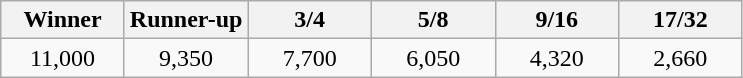<table class="wikitable">
<tr>
<th width=75>Winner</th>
<th width=75>Runner-up</th>
<th width=75>3/4</th>
<th width=75>5/8</th>
<th width=75>9/16</th>
<th width=75>17/32</th>
</tr>
<tr>
<td align=center>11,000</td>
<td align=center>9,350</td>
<td align=center>7,700</td>
<td align=center>6,050</td>
<td align=center>4,320</td>
<td align=center>2,660</td>
</tr>
</table>
